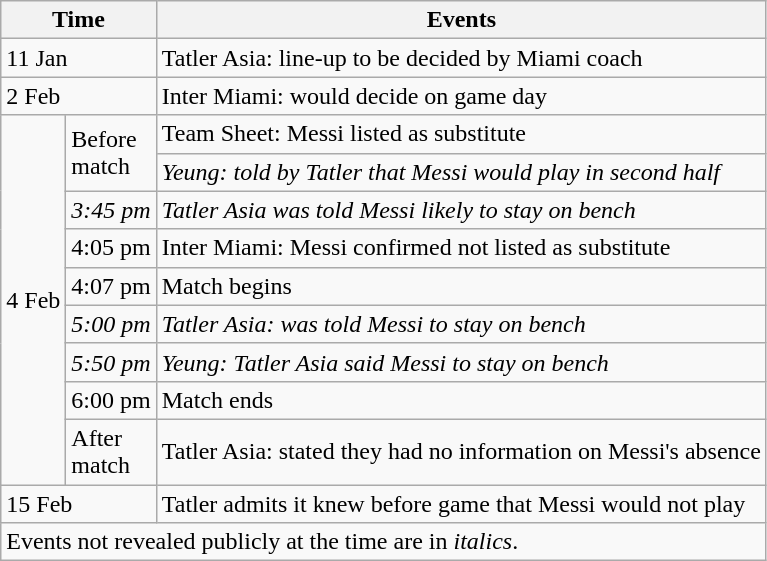<table class="wikitable floatright">
<tr>
<th colspan="2">Time</th>
<th>Events</th>
</tr>
<tr>
<td colspan="2">11 Jan</td>
<td>Tatler Asia: line-up to be decided by Miami coach</td>
</tr>
<tr>
<td colspan="2">2 Feb</td>
<td>Inter Miami: would decide on game day</td>
</tr>
<tr>
<td rowspan="9">4 Feb</td>
<td rowspan="2">Before<br>match</td>
<td>Team Sheet: Messi listed as substitute</td>
</tr>
<tr>
<td><em>Yeung: told by Tatler that Messi would play in second half</em></td>
</tr>
<tr>
<td><em>3:45 pm</em></td>
<td><em>Tatler Asia was told Messi likely to stay on bench</em></td>
</tr>
<tr>
<td>4:05 pm</td>
<td>Inter Miami: Messi confirmed not listed as substitute</td>
</tr>
<tr>
<td>4:07 pm</td>
<td>Match begins</td>
</tr>
<tr>
<td><em>5:00 pm</em></td>
<td><em>Tatler Asia: was told Messi to stay on bench</em></td>
</tr>
<tr>
<td><em>5:50 pm</em></td>
<td><em>Yeung: Tatler Asia said Messi to stay on bench</em></td>
</tr>
<tr>
<td>6:00 pm</td>
<td>Match ends</td>
</tr>
<tr>
<td>After<br>match</td>
<td>Tatler Asia: stated they had no information on Messi's absence</td>
</tr>
<tr>
<td colspan="2">15 Feb</td>
<td>Tatler admits it knew before game that Messi would not play</td>
</tr>
<tr>
<td colspan="3">Events not revealed publicly at the time are in <em>italics</em>.</td>
</tr>
</table>
